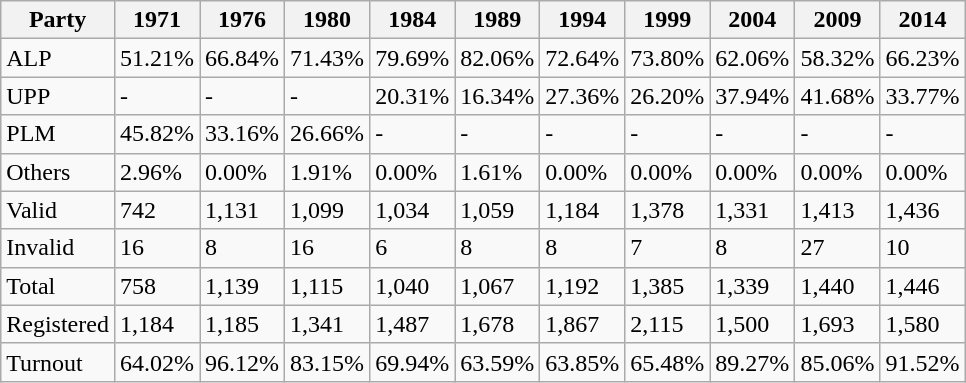<table class="wikitable">
<tr>
<th>Party</th>
<th>1971</th>
<th>1976</th>
<th>1980</th>
<th>1984</th>
<th>1989</th>
<th>1994</th>
<th>1999</th>
<th>2004</th>
<th>2009</th>
<th>2014</th>
</tr>
<tr>
<td>ALP</td>
<td>51.21%</td>
<td>66.84%</td>
<td>71.43%</td>
<td>79.69%</td>
<td>82.06%</td>
<td>72.64%</td>
<td>73.80%</td>
<td>62.06%</td>
<td>58.32%</td>
<td>66.23%</td>
</tr>
<tr>
<td>UPP</td>
<td>-</td>
<td>-</td>
<td>-</td>
<td>20.31%</td>
<td>16.34%</td>
<td>27.36%</td>
<td>26.20%</td>
<td>37.94%</td>
<td>41.68%</td>
<td>33.77%</td>
</tr>
<tr>
<td>PLM</td>
<td>45.82%</td>
<td>33.16%</td>
<td>26.66%</td>
<td>-</td>
<td>-</td>
<td>-</td>
<td>-</td>
<td>-</td>
<td>-</td>
<td>-</td>
</tr>
<tr>
<td>Others</td>
<td>2.96%</td>
<td>0.00%</td>
<td>1.91%</td>
<td>0.00%</td>
<td>1.61%</td>
<td>0.00%</td>
<td>0.00%</td>
<td>0.00%</td>
<td>0.00%</td>
<td>0.00%</td>
</tr>
<tr>
<td>Valid</td>
<td>742</td>
<td>1,131</td>
<td>1,099</td>
<td>1,034</td>
<td>1,059</td>
<td>1,184</td>
<td>1,378</td>
<td>1,331</td>
<td>1,413</td>
<td>1,436</td>
</tr>
<tr>
<td>Invalid</td>
<td>16</td>
<td>8</td>
<td>16</td>
<td>6</td>
<td>8</td>
<td>8</td>
<td>7</td>
<td>8</td>
<td>27</td>
<td>10</td>
</tr>
<tr>
<td>Total</td>
<td>758</td>
<td>1,139</td>
<td>1,115</td>
<td>1,040</td>
<td>1,067</td>
<td>1,192</td>
<td>1,385</td>
<td>1,339</td>
<td>1,440</td>
<td>1,446</td>
</tr>
<tr>
<td>Registered</td>
<td>1,184</td>
<td>1,185</td>
<td>1,341</td>
<td>1,487</td>
<td>1,678</td>
<td>1,867</td>
<td>2,115</td>
<td>1,500</td>
<td>1,693</td>
<td>1,580</td>
</tr>
<tr>
<td>Turnout</td>
<td>64.02%</td>
<td>96.12%</td>
<td>83.15%</td>
<td>69.94%</td>
<td>63.59%</td>
<td>63.85%</td>
<td>65.48%</td>
<td>89.27%</td>
<td>85.06%</td>
<td>91.52%</td>
</tr>
</table>
